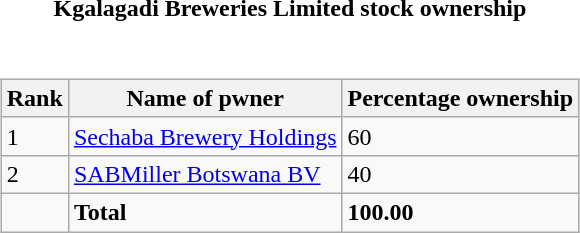<table style="font-size:100%;">
<tr>
<td width="100%" align="center"><strong>Kgalagadi Breweries Limited stock ownership</strong></td>
</tr>
<tr valign="top">
<td><br><table class="wikitable sortable" style="margin-left:auto;margin-right:auto">
<tr>
<th style="width:2em;">Rank</th>
<th>Name of pwner</th>
<th>Percentage ownership</th>
</tr>
<tr>
<td>1</td>
<td><a href='#'>Sechaba Brewery Holdings</a></td>
<td>60</td>
</tr>
<tr>
<td>2</td>
<td><a href='#'>SABMiller Botswana BV</a></td>
<td>40</td>
</tr>
<tr>
<td></td>
<td><strong>Total</strong></td>
<td><strong>100.00</strong></td>
</tr>
</table>
</td>
</tr>
</table>
